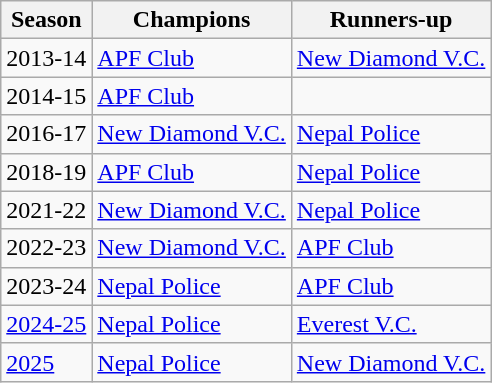<table class="wikitable">
<tr>
<th>Season</th>
<th>Champions</th>
<th>Runners-up</th>
</tr>
<tr>
<td>2013-14 </td>
<td><a href='#'>APF Club</a></td>
<td><a href='#'>New Diamond V.C.</a></td>
</tr>
<tr>
<td>2014-15</td>
<td><a href='#'>APF Club</a></td>
</tr>
<tr>
<td>2016-17 </td>
<td><a href='#'>New Diamond V.C.</a></td>
<td><a href='#'>Nepal Police</a></td>
</tr>
<tr>
<td>2018-19</td>
<td><a href='#'>APF Club</a></td>
<td><a href='#'>Nepal Police</a></td>
</tr>
<tr>
<td>2021-22</td>
<td><a href='#'>New Diamond V.C.</a></td>
<td><a href='#'>Nepal Police</a></td>
</tr>
<tr>
<td>2022-23</td>
<td><a href='#'>New Diamond V.C.</a></td>
<td><a href='#'>APF Club</a></td>
</tr>
<tr>
<td>2023-24</td>
<td><a href='#'>Nepal Police</a></td>
<td><a href='#'>APF Club</a></td>
</tr>
<tr>
<td><a href='#'>2024-25</a></td>
<td><a href='#'>Nepal Police</a></td>
<td><a href='#'>Everest V.C.</a></td>
</tr>
<tr>
<td><a href='#'>2025</a></td>
<td><a href='#'>Nepal Police</a></td>
<td><a href='#'>New Diamond V.C.</a></td>
</tr>
</table>
